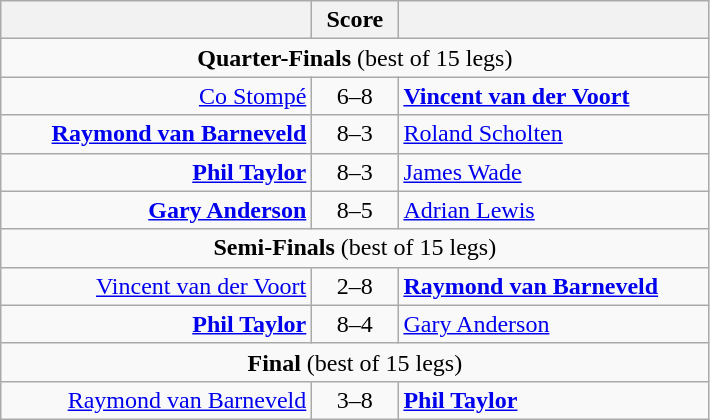<table class=wikitable style="text-align:center">
<tr>
<th width=200></th>
<th width=50>Score</th>
<th width=200></th>
</tr>
<tr align=center>
<td colspan="3"><strong>Quarter-Finals</strong> (best of 15 legs)</td>
</tr>
<tr align=left>
<td align=right><a href='#'>Co Stompé</a> </td>
<td align=center>6–8</td>
<td> <strong><a href='#'>Vincent van der Voort</a></strong></td>
</tr>
<tr align=left>
<td align=right><strong><a href='#'>Raymond van Barneveld</a></strong> </td>
<td align=center>8–3</td>
<td> <a href='#'>Roland Scholten</a></td>
</tr>
<tr align=left>
<td align=right><strong><a href='#'>Phil Taylor</a></strong> </td>
<td align=center>8–3</td>
<td> <a href='#'>James Wade</a></td>
</tr>
<tr align=left>
<td align=right><strong><a href='#'>Gary Anderson</a></strong> </td>
<td align=center>8–5</td>
<td> <a href='#'>Adrian Lewis</a></td>
</tr>
<tr align=center>
<td colspan="3"><strong>Semi-Finals</strong> (best of 15 legs)</td>
</tr>
<tr align=left>
<td align=right><a href='#'>Vincent van der Voort</a> </td>
<td align=center>2–8</td>
<td> <strong><a href='#'>Raymond van Barneveld</a></strong></td>
</tr>
<tr align=left>
<td align=right><strong><a href='#'>Phil Taylor</a></strong> </td>
<td align=center>8–4</td>
<td> <a href='#'>Gary Anderson</a></td>
</tr>
<tr align=center>
<td colspan="3"><strong>Final</strong> (best of 15 legs)</td>
</tr>
<tr align=left>
<td align=right><a href='#'>Raymond van Barneveld</a> </td>
<td align=center>3–8</td>
<td> <strong><a href='#'>Phil Taylor</a></strong></td>
</tr>
</table>
